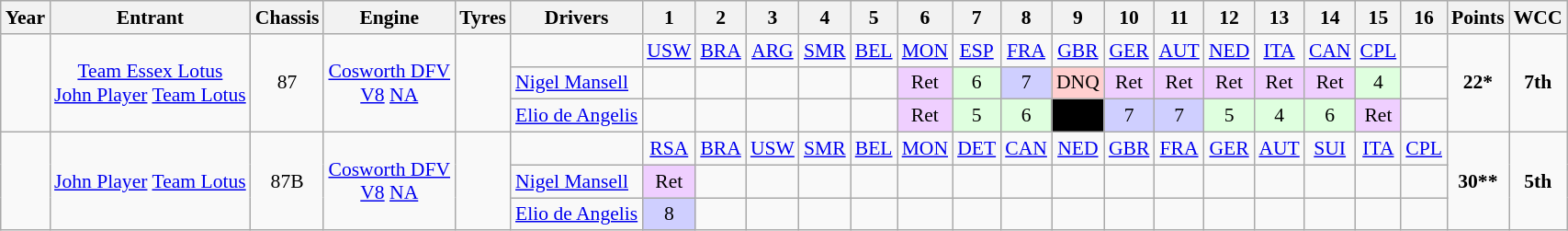<table class="wikitable" border="1" style="text-align:center; font-size:90%">
<tr>
<th>Year</th>
<th>Entrant</th>
<th>Chassis</th>
<th>Engine</th>
<th>Tyres</th>
<th>Drivers</th>
<th>1</th>
<th>2</th>
<th>3</th>
<th>4</th>
<th>5</th>
<th>6</th>
<th>7</th>
<th>8</th>
<th>9</th>
<th>10</th>
<th>11</th>
<th>12</th>
<th>13</th>
<th>14</th>
<th>15</th>
<th>16</th>
<th>Points</th>
<th>WCC</th>
</tr>
<tr>
<td rowspan="3"></td>
<td rowspan="3"><a href='#'>Team Essex Lotus</a><br><a href='#'>John Player</a> <a href='#'>Team Lotus</a></td>
<td rowspan="3">87</td>
<td rowspan="3"><a href='#'>Cosworth DFV</a><br><a href='#'>V8</a> <a href='#'>NA</a></td>
<td rowspan="3"><br></td>
<td></td>
<td><a href='#'>USW</a></td>
<td><a href='#'>BRA</a></td>
<td><a href='#'>ARG</a></td>
<td><a href='#'>SMR</a></td>
<td><a href='#'>BEL</a></td>
<td><a href='#'>MON</a></td>
<td><a href='#'>ESP</a></td>
<td><a href='#'>FRA</a></td>
<td><a href='#'>GBR</a></td>
<td><a href='#'>GER</a></td>
<td><a href='#'>AUT</a></td>
<td><a href='#'>NED</a></td>
<td><a href='#'>ITA</a></td>
<td><a href='#'>CAN</a></td>
<td><a href='#'>CPL</a></td>
<td></td>
<td rowspan="3"><strong>22*</strong></td>
<td rowspan="3"><strong>7th</strong></td>
</tr>
<tr>
<td align="left"><a href='#'>Nigel Mansell</a></td>
<td></td>
<td></td>
<td></td>
<td></td>
<td></td>
<td style="background:#EFCFFF;">Ret</td>
<td style="background:#dfffdf;">6</td>
<td style="background:#cfcfff;">7</td>
<td style="background:#ffcfcf;">DNQ</td>
<td style="background:#EFCFFF;">Ret</td>
<td style="background:#EFCFFF;">Ret</td>
<td style="background:#EFCFFF;">Ret</td>
<td style="background:#EFCFFF;">Ret</td>
<td style="background:#EFCFFF;">Ret</td>
<td style="background:#dfffdf;">4</td>
<td></td>
</tr>
<tr>
<td align="left"><a href='#'>Elio de Angelis</a></td>
<td></td>
<td></td>
<td></td>
<td></td>
<td></td>
<td style="background:#EFCFFF;">Ret</td>
<td style="background:#DFFFDF;">5</td>
<td style="background:#DFFFDF;">6</td>
<td style="background:#000000;"><span>DSQ</span></td>
<td style="background:#CFCFFF;">7</td>
<td style="background:#CFCFFF;">7</td>
<td style="background:#DFFFDF;">5</td>
<td style="background:#DFFFDF;">4</td>
<td style="background:#DFFFDF;">6</td>
<td style="background:#EFCFFF;">Ret</td>
<td></td>
</tr>
<tr>
<td rowspan="3"></td>
<td rowspan="3"><a href='#'>John Player</a> <a href='#'>Team Lotus</a></td>
<td rowspan="3">87B</td>
<td rowspan="3"><a href='#'>Cosworth DFV</a><br><a href='#'>V8</a> <a href='#'>NA</a></td>
<td rowspan="3"></td>
<td></td>
<td><a href='#'>RSA</a></td>
<td><a href='#'>BRA</a></td>
<td><a href='#'>USW</a></td>
<td><a href='#'>SMR</a></td>
<td><a href='#'>BEL</a></td>
<td><a href='#'>MON</a></td>
<td><a href='#'>DET</a></td>
<td><a href='#'>CAN</a></td>
<td><a href='#'>NED</a></td>
<td><a href='#'>GBR</a></td>
<td><a href='#'>FRA</a></td>
<td><a href='#'>GER</a></td>
<td><a href='#'>AUT</a></td>
<td><a href='#'>SUI</a></td>
<td><a href='#'>ITA</a></td>
<td><a href='#'>CPL</a></td>
<td rowspan="3"><strong>30**</strong></td>
<td rowspan="3"><strong>5th</strong></td>
</tr>
<tr>
<td align="left"><a href='#'>Nigel Mansell</a></td>
<td style="background:#EFCFFF;">Ret</td>
<td></td>
<td></td>
<td></td>
<td></td>
<td></td>
<td></td>
<td></td>
<td></td>
<td></td>
<td></td>
<td></td>
<td></td>
<td></td>
<td></td>
<td></td>
</tr>
<tr>
<td align="left"><a href='#'>Elio de Angelis</a></td>
<td style="background:#CFCFFF;">8</td>
<td></td>
<td></td>
<td></td>
<td></td>
<td></td>
<td></td>
<td></td>
<td></td>
<td></td>
<td></td>
<td></td>
<td></td>
<td></td>
<td></td>
<td></td>
</tr>
</table>
